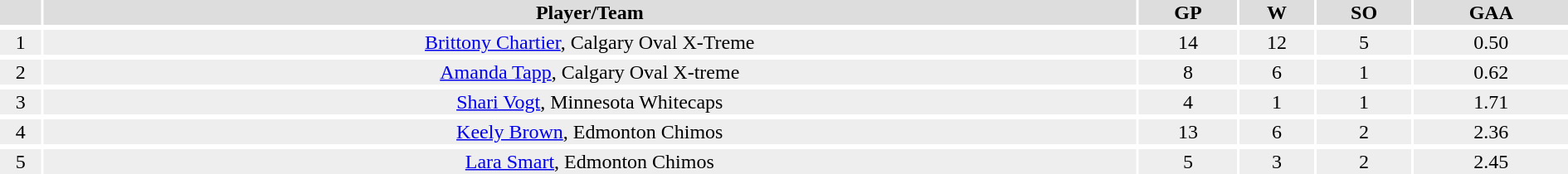<table width=100%>
<tr>
<th colspan=2></th>
</tr>
<tr bgcolor="#dddddd">
<th !width=10%></th>
<th !width=5%>Player/Team</th>
<th !width=5%>GP</th>
<th !width=5%>W</th>
<th !width=5%>SO</th>
<th !width=5%>GAA</th>
</tr>
<tr>
</tr>
<tr bgcolor="#eeeeee">
<td align=center>1</td>
<td align=center><a href='#'>Brittony Chartier</a>, Calgary Oval X-Treme</td>
<td align=center>14</td>
<td align=center>12</td>
<td align=center>5</td>
<td align=center>0.50</td>
</tr>
<tr>
</tr>
<tr bgcolor="#eeeeee">
<td align=center>2</td>
<td align=center><a href='#'>Amanda Tapp</a>, Calgary Oval X-treme</td>
<td align=center>8</td>
<td align=center>6</td>
<td align=center>1</td>
<td align=center>0.62</td>
</tr>
<tr>
</tr>
<tr bgcolor="#eeeeee">
<td align=center>3</td>
<td align=center><a href='#'>Shari Vogt</a>, Minnesota Whitecaps</td>
<td align=center>4</td>
<td align=center>1</td>
<td align=center>1</td>
<td align=center>1.71</td>
</tr>
<tr>
</tr>
<tr bgcolor="#eeeeee">
<td align=center>4</td>
<td align=center><a href='#'>Keely Brown</a>, Edmonton Chimos</td>
<td align=center>13</td>
<td align=center>6</td>
<td align=center>2</td>
<td align=center>2.36</td>
</tr>
<tr>
</tr>
<tr bgcolor="#eeeeee">
<td align=center>5</td>
<td align=center><a href='#'>Lara Smart</a>, Edmonton Chimos</td>
<td align=center>5</td>
<td align=center>3</td>
<td align=center>2</td>
<td align=center>2.45</td>
</tr>
<tr>
</tr>
</table>
